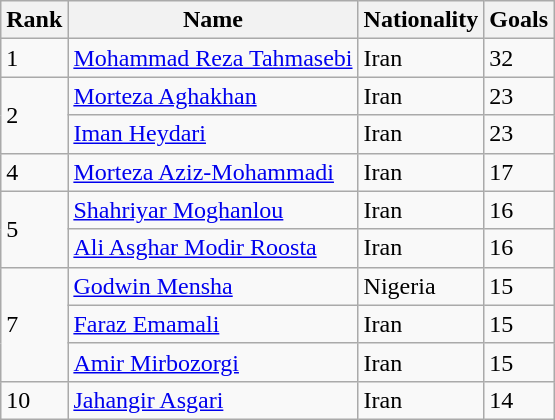<table class="wikitable">
<tr>
<th>Rank</th>
<th>Name</th>
<th>Nationality</th>
<th>Goals</th>
</tr>
<tr>
<td>1</td>
<td><a href='#'>Mohammad Reza Tahmasebi</a></td>
<td> Iran</td>
<td>32</td>
</tr>
<tr>
<td rowspan="2">2</td>
<td><a href='#'>Morteza Aghakhan</a></td>
<td> Iran</td>
<td>23</td>
</tr>
<tr>
<td><a href='#'>Iman Heydari</a></td>
<td> Iran</td>
<td>23</td>
</tr>
<tr>
<td>4</td>
<td><a href='#'>Morteza Aziz-Mohammadi</a></td>
<td> Iran</td>
<td>17</td>
</tr>
<tr>
<td rowspan="2">5</td>
<td><a href='#'>Shahriyar Moghanlou</a></td>
<td> Iran</td>
<td>16</td>
</tr>
<tr>
<td><a href='#'>Ali Asghar Modir Roosta</a></td>
<td> Iran</td>
<td>16</td>
</tr>
<tr>
<td rowspan="3">7</td>
<td><a href='#'>Godwin Mensha</a></td>
<td> Nigeria</td>
<td>15</td>
</tr>
<tr>
<td><a href='#'>Faraz Emamali</a></td>
<td> Iran</td>
<td>15</td>
</tr>
<tr>
<td><a href='#'>Amir Mirbozorgi</a></td>
<td> Iran</td>
<td>15</td>
</tr>
<tr>
<td>10</td>
<td><a href='#'>Jahangir Asgari</a></td>
<td> Iran</td>
<td>14</td>
</tr>
</table>
